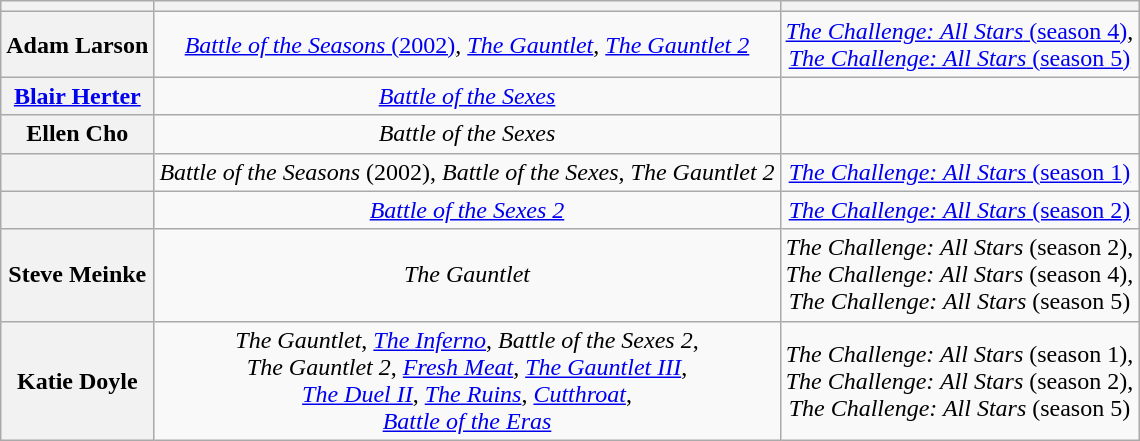<table class="wikitable sortable" style="text-align:center">
<tr>
<th scope="col"></th>
<th scope="col"></th>
<th scope="col"></th>
</tr>
<tr>
<th scope="row">Adam Larson</th>
<td><a href='#'><em>Battle of the Seasons</em> (2002)</a>, <em><a href='#'>The Gauntlet</a></em>, <em><a href='#'>The Gauntlet 2</a></em></td>
<td><a href='#'><em>The Challenge: All Stars</em> (season 4)</a>,<br><a href='#'><em>The Challenge: All Stars</em> (season 5)</a></td>
</tr>
<tr>
<th scope="row"><a href='#'>Blair Herter</a></th>
<td><em><a href='#'>Battle of the Sexes</a></em></td>
<td></td>
</tr>
<tr>
<th scope="row">Ellen Cho</th>
<td><em>Battle of the Sexes</em></td>
<td></td>
</tr>
<tr>
<th scope="row"></th>
<td><em>Battle of the Seasons</em> (2002), <em>Battle of the Sexes</em>, <em>The Gauntlet 2</em></td>
<td><a href='#'><em>The Challenge: All Stars</em> (season 1)</a></td>
</tr>
<tr>
<th scope="row"></th>
<td><em><a href='#'>Battle of the Sexes 2</a></em></td>
<td><a href='#'><em>The Challenge: All Stars</em> (season 2)</a></td>
</tr>
<tr>
<th scope="row">Steve Meinke</th>
<td><em>The Gauntlet</em></td>
<td><em>The Challenge: All Stars</em> (season 2),<br><em>The Challenge: All Stars</em> (season 4),<br><em>The Challenge: All Stars</em> (season 5)</td>
</tr>
<tr>
<th scope="row">Katie Doyle</th>
<td><em>The Gauntlet</em>, <em><a href='#'>The Inferno</a></em>, <em>Battle of the Sexes 2</em>,<br><em>The Gauntlet 2</em>, <em><a href='#'>Fresh Meat</a></em>, <em><a href='#'>The Gauntlet III</a></em>,<br><em><a href='#'>The Duel II</a></em>, <em><a href='#'>The Ruins</a></em>, <em><a href='#'>Cutthroat</a></em>,<br><em><a href='#'>Battle of the Eras</a></em></td>
<td><em>The Challenge: All Stars</em> (season 1),<br><em>The Challenge: All Stars</em> (season 2),<br><em>The Challenge: All Stars</em> (season 5)</td>
</tr>
</table>
